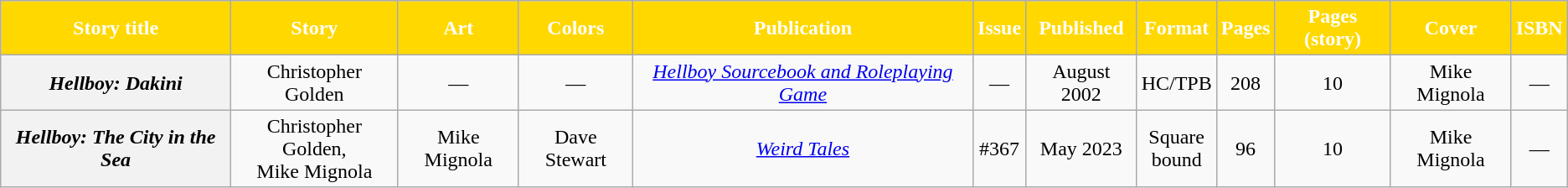<table class="wikitable" style="text-align: center">
<tr>
<th style="background:#ffd800; color:#fff;">Story title</th>
<th style="background:#ffd800; color:#fff;">Story</th>
<th style="background:#ffd800; color:#fff;">Art</th>
<th style="background:#ffd800; color:#fff;">Colors</th>
<th style="background:#ffd800; color:#fff;">Publication</th>
<th style="background:#ffd800; color:#fff;">Issue</th>
<th style="background:#ffd800; color:#fff;">Published</th>
<th style="background:#ffd800; color:#fff;">Format</th>
<th style="background:#ffd800; color:#fff;">Pages</th>
<th style="background:#ffd800; color:#fff;">Pages (story)</th>
<th style="background:#ffd800; color:#fff;">Cover</th>
<th style="background:#ffd800; color:#fff;">ISBN</th>
</tr>
<tr id="Hellboy_Dakini_Prose">
<th><em>Hellboy: Dakini</em></th>
<td>Christopher Golden</td>
<td>—</td>
<td>—</td>
<td><a href='#'><em>Hellboy Sourcebook and Roleplaying Game</em></a></td>
<td>—</td>
<td>August 2002</td>
<td>HC/TPB</td>
<td>208</td>
<td>10</td>
<td>Mike Mignola</td>
<td>—</td>
</tr>
<tr id="Hellboy_The_City_in_the_Sea_Prose">
<th><em>Hellboy: The City in the Sea</em></th>
<td>Christopher Golden,<br>Mike Mignola</td>
<td>Mike Mignola</td>
<td>Dave Stewart</td>
<td><em><a href='#'>Weird Tales</a></em></td>
<td>#367</td>
<td>May 2023</td>
<td>Square<br>bound</td>
<td>96</td>
<td>10</td>
<td>Mike Mignola</td>
<td>—</td>
</tr>
</table>
